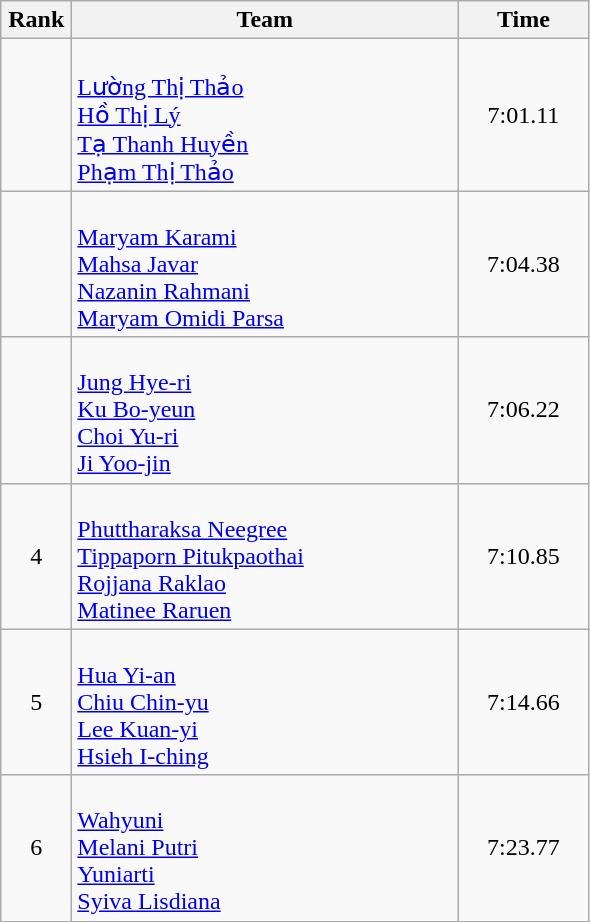<table class=wikitable style="text-align:center">
<tr>
<th width=40>Rank</th>
<th width=250>Team</th>
<th width=80>Time</th>
</tr>
<tr>
<td></td>
<td align=left><br><a href='#'>Lường Thị Thảo</a><br><a href='#'>Hồ Thị Lý</a><br><a href='#'>Tạ Thanh Huyền</a><br><a href='#'>Phạm Thị Thảo</a></td>
<td>7:01.11</td>
</tr>
<tr>
<td></td>
<td align=left><br><a href='#'>Maryam Karami</a><br><a href='#'>Mahsa Javar</a><br><a href='#'>Nazanin Rahmani</a><br><a href='#'>Maryam Omidi Parsa</a></td>
<td>7:04.38</td>
</tr>
<tr>
<td></td>
<td align=left><br><a href='#'>Jung Hye-ri</a><br><a href='#'>Ku Bo-yeun</a><br><a href='#'>Choi Yu-ri</a><br><a href='#'>Ji Yoo-jin</a></td>
<td>7:06.22</td>
</tr>
<tr>
<td>4</td>
<td align=left><br><a href='#'>Phuttharaksa Neegree</a><br><a href='#'>Tippaporn Pitukpaothai</a><br><a href='#'>Rojjana Raklao</a><br><a href='#'>Matinee Raruen</a></td>
<td>7:10.85</td>
</tr>
<tr>
<td>5</td>
<td align=left><br><a href='#'>Hua Yi-an</a><br><a href='#'>Chiu Chin-yu</a><br><a href='#'>Lee Kuan-yi</a><br><a href='#'>Hsieh I-ching</a></td>
<td>7:14.66</td>
</tr>
<tr>
<td>6</td>
<td align=left><br><a href='#'>Wahyuni</a><br><a href='#'>Melani Putri</a><br><a href='#'>Yuniarti</a><br><a href='#'>Syiva Lisdiana</a></td>
<td>7:23.77</td>
</tr>
</table>
